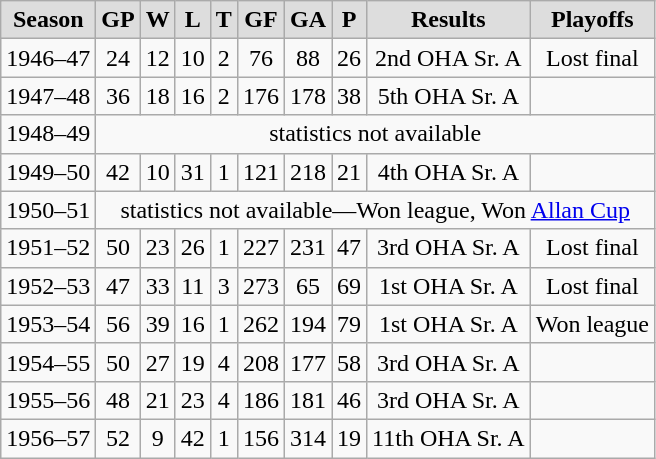<table class="wikitable">
<tr style="text-align:center; background:#ddd;">
<td><strong>Season</strong></td>
<td><strong>GP</strong></td>
<td><strong>W</strong></td>
<td><strong>L</strong></td>
<td><strong>T</strong></td>
<td><strong>GF</strong></td>
<td><strong>GA</strong></td>
<td><strong>P</strong></td>
<td><strong>Results</strong></td>
<td><strong>Playoffs</strong></td>
</tr>
<tr style="text-align:center;">
<td>1946–47</td>
<td>24</td>
<td>12</td>
<td>10</td>
<td>2</td>
<td>76</td>
<td>88</td>
<td>26</td>
<td>2nd OHA Sr. A</td>
<td>Lost final</td>
</tr>
<tr style="text-align:center;">
<td>1947–48</td>
<td>36</td>
<td>18</td>
<td>16</td>
<td>2</td>
<td>176</td>
<td>178</td>
<td>38</td>
<td>5th OHA Sr. A</td>
<td></td>
</tr>
<tr style="text-align:center;">
<td>1948–49</td>
<td colspan="11">statistics not available</td>
</tr>
<tr style="text-align:center;">
<td>1949–50</td>
<td>42</td>
<td>10</td>
<td>31</td>
<td>1</td>
<td>121</td>
<td>218</td>
<td>21</td>
<td>4th OHA Sr. A</td>
<td></td>
</tr>
<tr style="text-align:center;">
<td>1950–51</td>
<td colspan="11">statistics not available—Won league, Won <a href='#'>Allan Cup</a></td>
</tr>
<tr style="text-align:center;">
<td>1951–52</td>
<td>50</td>
<td>23</td>
<td>26</td>
<td>1</td>
<td>227</td>
<td>231</td>
<td>47</td>
<td>3rd OHA Sr. A</td>
<td>Lost final</td>
</tr>
<tr style="text-align:center;">
<td>1952–53</td>
<td>47</td>
<td>33</td>
<td>11</td>
<td>3</td>
<td>273</td>
<td>65</td>
<td>69</td>
<td>1st OHA Sr. A</td>
<td>Lost final</td>
</tr>
<tr style="text-align:center;">
<td>1953–54</td>
<td>56</td>
<td>39</td>
<td>16</td>
<td>1</td>
<td>262</td>
<td>194</td>
<td>79</td>
<td>1st OHA Sr. A</td>
<td>Won league</td>
</tr>
<tr style="text-align:center;">
<td>1954–55</td>
<td>50</td>
<td>27</td>
<td>19</td>
<td>4</td>
<td>208</td>
<td>177</td>
<td>58</td>
<td>3rd OHA Sr. A</td>
<td></td>
</tr>
<tr style="text-align:center;">
<td>1955–56</td>
<td>48</td>
<td>21</td>
<td>23</td>
<td>4</td>
<td>186</td>
<td>181</td>
<td>46</td>
<td>3rd OHA Sr. A</td>
<td></td>
</tr>
<tr style="text-align:center;">
<td>1956–57</td>
<td>52</td>
<td>9</td>
<td>42</td>
<td>1</td>
<td>156</td>
<td>314</td>
<td>19</td>
<td>11th OHA Sr. A</td>
<td></td>
</tr>
</table>
